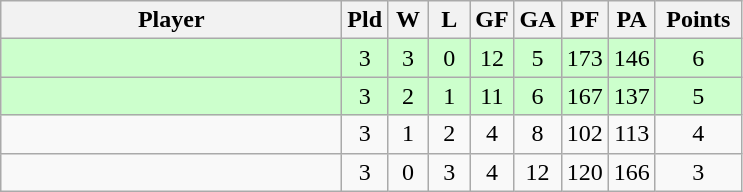<table class=wikitable style="text-align:center">
<tr>
<th width=220>Player</th>
<th width=20>Pld</th>
<th width=20>W</th>
<th width=20>L</th>
<th width=20>GF</th>
<th width=20>GA</th>
<th width=20>PF</th>
<th width=20>PA</th>
<th width=50>Points</th>
</tr>
<tr bgcolor="#ccffcc">
<td align=left></td>
<td>3</td>
<td>3</td>
<td>0</td>
<td>12</td>
<td>5</td>
<td>173</td>
<td>146</td>
<td>6</td>
</tr>
<tr bgcolor="#ccffcc">
<td align=left></td>
<td>3</td>
<td>2</td>
<td>1</td>
<td>11</td>
<td>6</td>
<td>167</td>
<td>137</td>
<td>5</td>
</tr>
<tr>
<td align=left></td>
<td>3</td>
<td>1</td>
<td>2</td>
<td>4</td>
<td>8</td>
<td>102</td>
<td>113</td>
<td>4</td>
</tr>
<tr>
<td align=left></td>
<td>3</td>
<td>0</td>
<td>3</td>
<td>4</td>
<td>12</td>
<td>120</td>
<td>166</td>
<td>3</td>
</tr>
</table>
